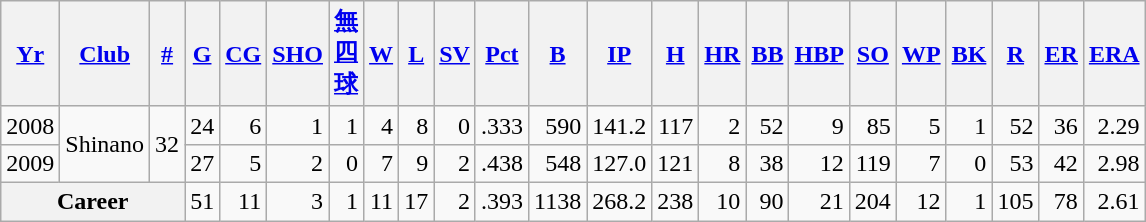<table class="wikitable" style="text-align: right;">
<tr>
<th><a href='#'>Yr</a></th>
<th><a href='#'>Club</a></th>
<th><a href='#'>#</a></th>
<th><a href='#'>G</a></th>
<th><a href='#'>CG</a></th>
<th><a href='#'>SHO</a></th>
<th><a href='#'>無<br>四<br>球</a></th>
<th><a href='#'>W</a></th>
<th><a href='#'>L</a></th>
<th><a href='#'>SV</a></th>
<th><a href='#'>Pct</a></th>
<th><a href='#'>B</a></th>
<th><a href='#'>IP</a></th>
<th><a href='#'>H</a></th>
<th><a href='#'>HR</a></th>
<th><a href='#'>BB</a></th>
<th><a href='#'>HBP</a></th>
<th><a href='#'>SO</a></th>
<th><a href='#'>WP</a></th>
<th><a href='#'>BK</a></th>
<th><a href='#'>R</a></th>
<th><a href='#'>ER</a></th>
<th><a href='#'>ERA</a></th>
</tr>
<tr>
<td>2008</td>
<td rowspan="2">Shinano</td>
<td rowspan="2">32</td>
<td>24</td>
<td>6</td>
<td>1</td>
<td>1</td>
<td>4</td>
<td>8</td>
<td>0</td>
<td>.333</td>
<td>590</td>
<td>141.2</td>
<td>117</td>
<td>2</td>
<td>52</td>
<td>9</td>
<td>85</td>
<td>5</td>
<td>1</td>
<td>52</td>
<td>36</td>
<td>2.29</td>
</tr>
<tr>
<td>2009</td>
<td>27</td>
<td>5</td>
<td>2</td>
<td>0</td>
<td>7</td>
<td>9</td>
<td>2</td>
<td>.438</td>
<td>548</td>
<td>127.0</td>
<td>121</td>
<td>8</td>
<td>38</td>
<td>12</td>
<td>119</td>
<td>7</td>
<td>0</td>
<td>53</td>
<td>42</td>
<td>2.98</td>
</tr>
<tr>
<th colspan="3">Career</th>
<td>51</td>
<td>11</td>
<td>3</td>
<td>1</td>
<td>11</td>
<td>17</td>
<td>2</td>
<td>.393</td>
<td>1138</td>
<td>268.2</td>
<td>238</td>
<td>10</td>
<td>90</td>
<td>21</td>
<td>204</td>
<td>12</td>
<td>1</td>
<td>105</td>
<td>78</td>
<td>2.61</td>
</tr>
</table>
